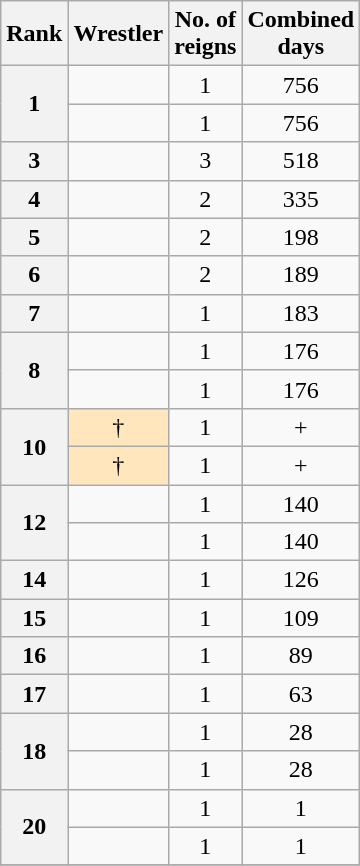<table class="wikitable sortable" style="text-align: center">
<tr>
<th>Rank</th>
<th>Wrestler</th>
<th>No. of<br>reigns</th>
<th>Combined<br>days</th>
</tr>
<tr>
<th rowspan=2>1</th>
<td></td>
<td>1</td>
<td>756</td>
</tr>
<tr>
<td></td>
<td>1</td>
<td>756</td>
</tr>
<tr>
<th>3</th>
<td></td>
<td>3</td>
<td>518</td>
</tr>
<tr>
<th>4</th>
<td></td>
<td>2</td>
<td>335</td>
</tr>
<tr>
<th>5</th>
<td></td>
<td>2</td>
<td>198</td>
</tr>
<tr>
<th>6</th>
<td></td>
<td>2</td>
<td>189</td>
</tr>
<tr>
<th>7</th>
<td></td>
<td>1</td>
<td>183</td>
</tr>
<tr>
<th rowspan=2>8</th>
<td></td>
<td>1</td>
<td>176</td>
</tr>
<tr>
<td></td>
<td>1</td>
<td>176</td>
</tr>
<tr>
<th rowspan=2>10</th>
<td style="background-color: #ffe6bd"> †</td>
<td>1</td>
<td>+</td>
</tr>
<tr>
<td style="background-color: #ffe6bd"> †</td>
<td>1</td>
<td>+</td>
</tr>
<tr>
<th rowspan=2>12</th>
<td></td>
<td>1</td>
<td>140</td>
</tr>
<tr>
<td></td>
<td>1</td>
<td>140</td>
</tr>
<tr>
<th>14</th>
<td></td>
<td>1</td>
<td>126</td>
</tr>
<tr>
<th>15</th>
<td></td>
<td>1</td>
<td>109</td>
</tr>
<tr>
<th>16</th>
<td></td>
<td>1</td>
<td>89</td>
</tr>
<tr>
<th>17</th>
<td></td>
<td>1</td>
<td>63</td>
</tr>
<tr>
<th rowspan=2>18</th>
<td></td>
<td>1</td>
<td>28</td>
</tr>
<tr>
<td></td>
<td>1</td>
<td>28</td>
</tr>
<tr>
<th rowspan=2>20</th>
<td></td>
<td>1</td>
<td>1</td>
</tr>
<tr>
<td></td>
<td>1</td>
<td>1</td>
</tr>
<tr>
</tr>
</table>
